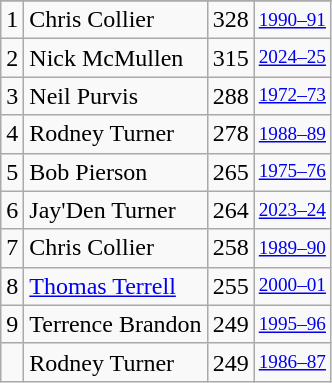<table class="wikitable">
<tr>
</tr>
<tr>
<td>1</td>
<td>Chris Collier</td>
<td>328</td>
<td style="font-size:80%;"><a href='#'>1990–91</a></td>
</tr>
<tr>
<td>2</td>
<td>Nick McMullen</td>
<td>315</td>
<td style="font-size:80%;"><a href='#'>2024–25</a></td>
</tr>
<tr>
<td>3</td>
<td>Neil Purvis</td>
<td>288</td>
<td style="font-size:80%;"><a href='#'>1972–73</a></td>
</tr>
<tr>
<td>4</td>
<td>Rodney Turner</td>
<td>278</td>
<td style="font-size:80%;"><a href='#'>1988–89</a></td>
</tr>
<tr>
<td>5</td>
<td>Bob Pierson</td>
<td>265</td>
<td style="font-size:80%;"><a href='#'>1975–76</a></td>
</tr>
<tr>
<td>6</td>
<td>Jay'Den Turner</td>
<td>264</td>
<td style="font-size:80%;"><a href='#'>2023–24</a></td>
</tr>
<tr>
<td>7</td>
<td>Chris Collier</td>
<td>258</td>
<td style="font-size:80%;"><a href='#'>1989–90</a></td>
</tr>
<tr>
<td>8</td>
<td><a href='#'>Thomas Terrell</a></td>
<td>255</td>
<td style="font-size:80%;"><a href='#'>2000–01</a></td>
</tr>
<tr>
<td>9</td>
<td>Terrence Brandon</td>
<td>249</td>
<td style="font-size:80%;"><a href='#'>1995–96</a></td>
</tr>
<tr>
<td></td>
<td>Rodney Turner</td>
<td>249</td>
<td style="font-size:80%;"><a href='#'>1986–87</a></td>
</tr>
</table>
